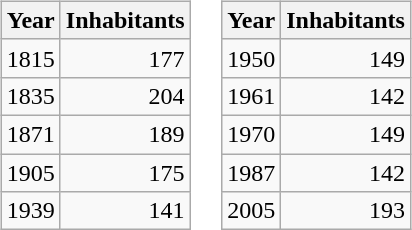<table border="0">
<tr>
<td valign="top"><br><table class="wikitable">
<tr>
<th>Year</th>
<th>Inhabitants</th>
</tr>
<tr>
<td>1815</td>
<td align="right">177</td>
</tr>
<tr>
<td>1835</td>
<td align="right">204</td>
</tr>
<tr>
<td>1871</td>
<td align="right">189</td>
</tr>
<tr>
<td>1905</td>
<td align="right">175</td>
</tr>
<tr>
<td>1939</td>
<td align="right">141</td>
</tr>
</table>
</td>
<td valign="top"><br><table class="wikitable">
<tr>
<th>Year</th>
<th>Inhabitants</th>
</tr>
<tr>
<td>1950</td>
<td align="right">149</td>
</tr>
<tr>
<td>1961</td>
<td align="right">142</td>
</tr>
<tr>
<td>1970</td>
<td align="right">149</td>
</tr>
<tr>
<td>1987</td>
<td align="right">142</td>
</tr>
<tr>
<td>2005</td>
<td align="right">193</td>
</tr>
</table>
</td>
</tr>
</table>
